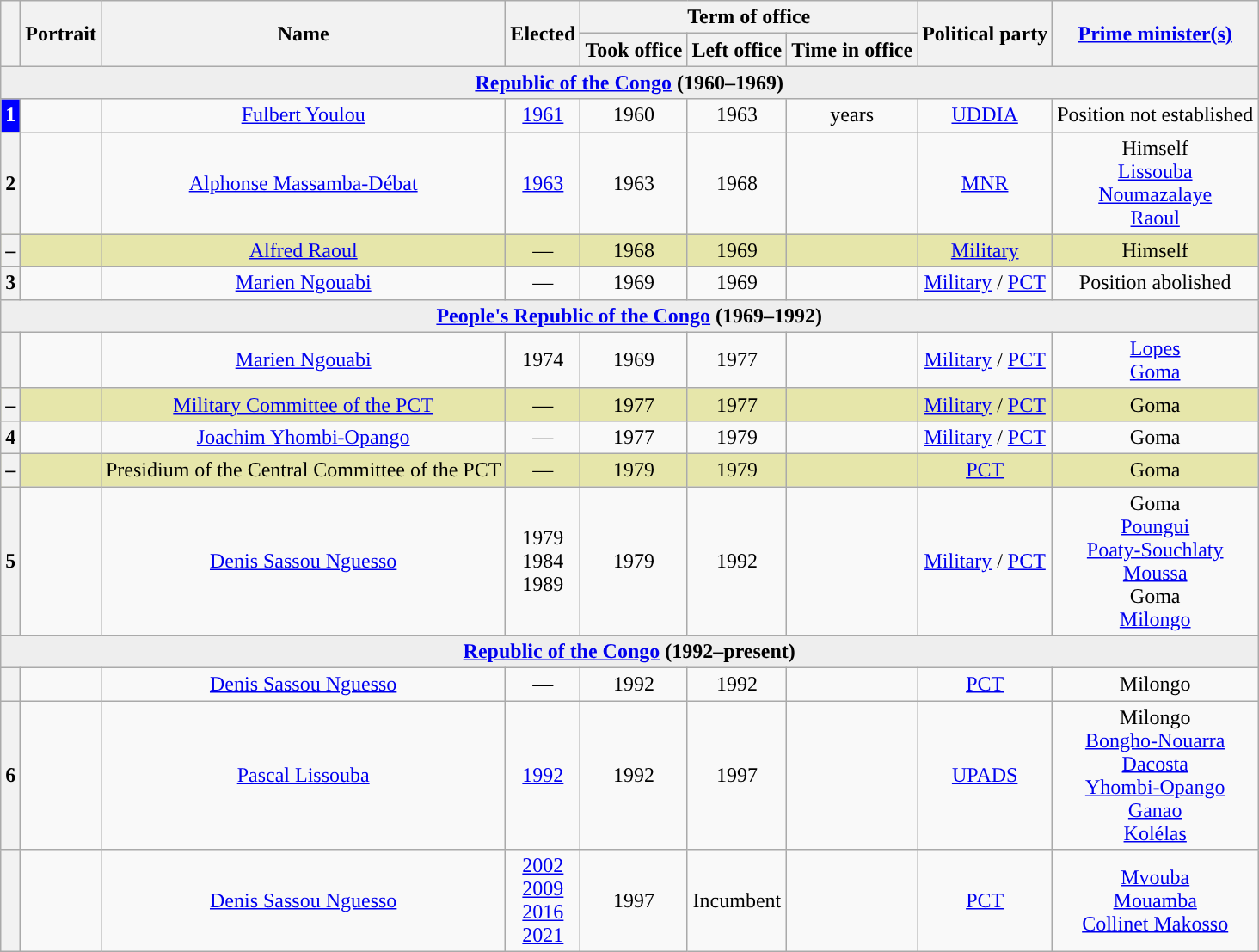<table class="wikitable" style="text-align:center">
<tr>
<th rowspan="2"></th>
<th rowspan="2">Portrait</th>
<th rowspan="2">Name<br></th>
<th rowspan="2">Elected</th>
<th colspan="3">Term of office</th>
<th rowspan="2">Political party</th>
<th rowspan="2"><a href='#'>Prime minister(s)</a></th>
</tr>
<tr>
<th>Took office</th>
<th>Left office</th>
<th>Time in office</th>
</tr>
<tr bgcolor=#EEEEEE>
<td colspan="9"><strong><a href='#'>Republic of the Congo</a> (1960–1969)</strong></td>
</tr>
<tr>
<th style="background:Blue; color:white;">1</th>
<td></td>
<td><a href='#'>Fulbert Youlou</a><br></td>
<td><a href='#'>1961</a></td>
<td> 1960</td>
<td> 1963<br></td>
<td> years</td>
<td><a href='#'>UDDIA</a></td>
<td>Position not established</td>
</tr>
<tr>
<th style="background:">2</th>
<td></td>
<td><a href='#'>Alphonse Massamba-Débat</a><br></td>
<td><a href='#'>1963</a></td>
<td> 1963</td>
<td> 1968<br></td>
<td></td>
<td><a href='#'>MNR</a></td>
<td>Himself<br><a href='#'>Lissouba</a><br><a href='#'>Noumazalaye</a><br><a href='#'>Raoul</a></td>
</tr>
<tr style="background:#e6e6aa;">
<th style="background:">–</th>
<td></td>
<td><a href='#'>Alfred Raoul</a><br></td>
<td>—</td>
<td> 1968</td>
<td> 1969</td>
<td></td>
<td><a href='#'>Military</a><br></td>
<td>Himself</td>
</tr>
<tr>
<th style="background:">3</th>
<td></td>
<td><a href='#'>Marien Ngouabi</a><br></td>
<td>—</td>
<td> 1969</td>
<td> 1969</td>
<td></td>
<td><a href='#'>Military</a> / <a href='#'>PCT</a></td>
<td>Position abolished</td>
</tr>
<tr bgcolor=#EEEEEE>
<td colspan="9"><strong><a href='#'>People's Republic of the Congo</a> (1969–1992)</strong></td>
</tr>
<tr>
<th style="background:"></th>
<td></td>
<td><a href='#'>Marien Ngouabi</a><br></td>
<td>1974</td>
<td> 1969</td>
<td> 1977<br></td>
<td></td>
<td><a href='#'>Military</a> / <a href='#'>PCT</a></td>
<td><a href='#'>Lopes</a><br><a href='#'>Goma</a></td>
</tr>
<tr style="background:#e6e6aa;">
<th style="background:">–</th>
<td></td>
<td><a href='#'>Military Committee of the PCT</a><br></td>
<td>—</td>
<td> 1977</td>
<td> 1977</td>
<td></td>
<td><a href='#'>Military</a> / <a href='#'>PCT</a></td>
<td>Goma</td>
</tr>
<tr>
<th style="background:">4</th>
<td></td>
<td><a href='#'>Joachim Yhombi-Opango</a><br></td>
<td>—</td>
<td> 1977</td>
<td> 1979<br></td>
<td></td>
<td><a href='#'>Military</a> / <a href='#'>PCT</a></td>
<td>Goma</td>
</tr>
<tr style="background:#e6e6aa;">
<th style="background:">–</th>
<td></td>
<td>Presidium of the Central Committee of the PCT<br></td>
<td>—</td>
<td> 1979</td>
<td> 1979</td>
<td></td>
<td><a href='#'>PCT</a></td>
<td>Goma</td>
</tr>
<tr>
<th style="background:">5</th>
<td></td>
<td><a href='#'>Denis Sassou Nguesso</a><br></td>
<td>1979<br>1984<br>1989</td>
<td> 1979</td>
<td> 1992</td>
<td></td>
<td><a href='#'>Military</a> / <a href='#'>PCT</a></td>
<td>Goma<br><a href='#'>Poungui</a><br><a href='#'>Poaty-Souchlaty</a><br><a href='#'>Moussa</a><br>Goma<br><a href='#'>Milongo</a></td>
</tr>
<tr bgcolor=#EEEEEE>
<td colspan="9"><strong><a href='#'>Republic of the Congo</a> (1992–present)</strong></td>
</tr>
<tr>
<th style="background:"></th>
<td></td>
<td><a href='#'>Denis Sassou Nguesso</a><br></td>
<td>—</td>
<td> 1992</td>
<td> 1992</td>
<td></td>
<td><a href='#'>PCT</a></td>
<td>Milongo</td>
</tr>
<tr>
<th style="background:">6</th>
<td></td>
<td><a href='#'>Pascal Lissouba</a><br></td>
<td><a href='#'>1992</a></td>
<td> 1992</td>
<td> 1997<br></td>
<td></td>
<td><a href='#'>UPADS</a></td>
<td>Milongo<br><a href='#'>Bongho-Nouarra</a><br><a href='#'>Dacosta</a><br><a href='#'>Yhombi-Opango</a><br><a href='#'>Ganao</a><br><a href='#'>Kolélas</a></td>
</tr>
<tr>
<th style="background:"></th>
<td></td>
<td><a href='#'>Denis Sassou Nguesso</a><br></td>
<td><a href='#'>2002</a><br><a href='#'>2009</a><br><a href='#'>2016</a><br><a href='#'>2021</a></td>
<td> 1997</td>
<td>Incumbent</td>
<td></td>
<td><a href='#'>PCT</a></td>
<td><a href='#'>Mvouba</a><br><a href='#'>Mouamba</a><br><a href='#'>Collinet Makosso</a></td>
</tr>
</table>
